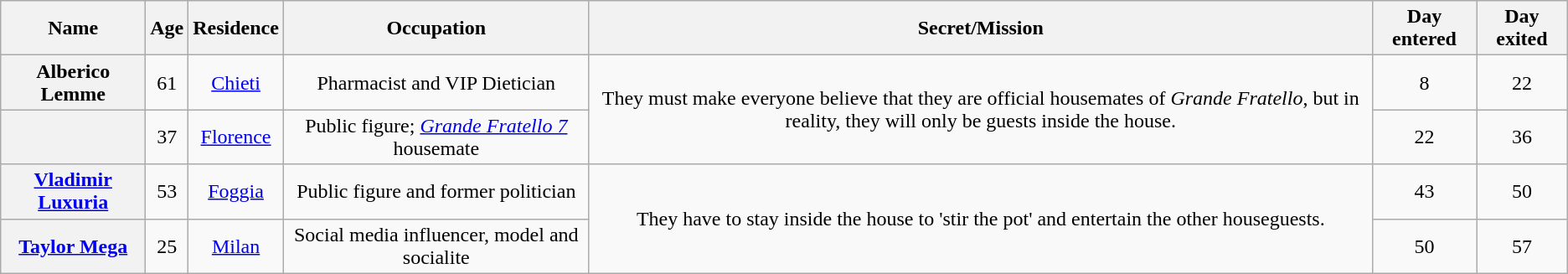<table class="wikitable" style="text-align:center">
<tr>
<th>Name</th>
<th>Age</th>
<th>Residence</th>
<th>Occupation</th>
<th style="width:50%">Secret/Mission</th>
<th>Day entered</th>
<th>Day exited</th>
</tr>
<tr>
<th>Alberico Lemme</th>
<td>61</td>
<td><a href='#'>Chieti</a></td>
<td>Pharmacist and VIP Dietician</td>
<td rowspan="2">They must make everyone believe that they are official housemates of <em>Grande Fratello</em>, but in reality, they will only be guests inside the house.</td>
<td>8</td>
<td>22</td>
</tr>
<tr>
<th></th>
<td>37</td>
<td><a href='#'>Florence</a></td>
<td>Public figure; <a href='#'><em>Grande Fratello 7</em></a> housemate</td>
<td>22</td>
<td>36</td>
</tr>
<tr>
<th><a href='#'>Vladimir Luxuria</a></th>
<td>53</td>
<td><a href='#'>Foggia</a></td>
<td>Public figure and former politician</td>
<td rowspan="2">They have to stay inside the house to 'stir the pot' and entertain the other houseguests.</td>
<td>43</td>
<td>50</td>
</tr>
<tr>
<th><a href='#'>Taylor Mega</a></th>
<td>25</td>
<td><a href='#'>Milan</a></td>
<td>Social media influencer, model and socialite</td>
<td>50</td>
<td>57</td>
</tr>
</table>
